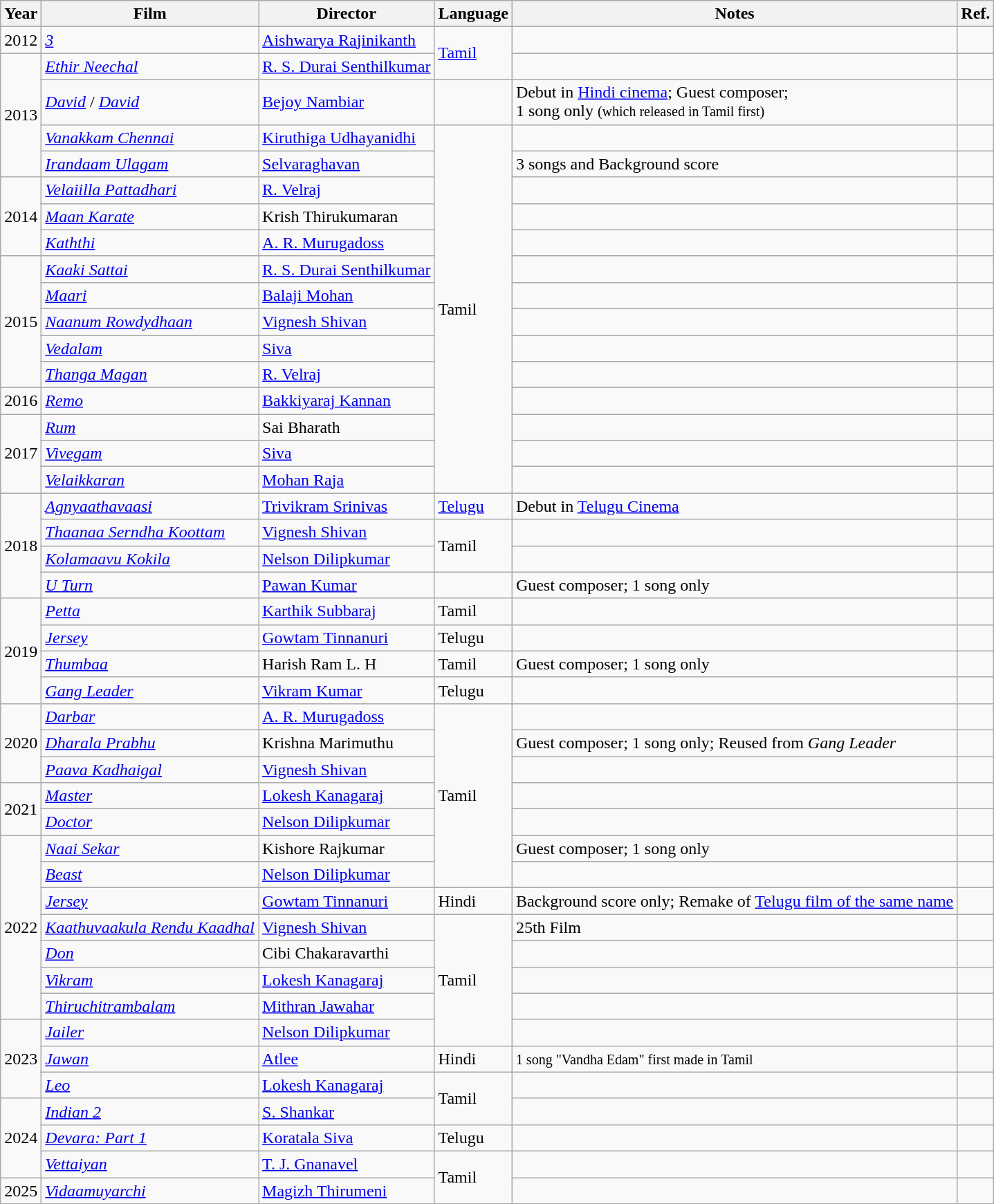<table class="wikitable sortable">
<tr>
<th scope="col">Year</th>
<th scope="col">Film</th>
<th scope="col">Director</th>
<th scope="col">Language</th>
<th scope="col" class="unsortable">Notes</th>
<th>Ref.</th>
</tr>
<tr>
<td>2012</td>
<td><em><a href='#'>3</a></em></td>
<td><a href='#'>Aishwarya Rajinikanth</a></td>
<td rowspan="2"><a href='#'>Tamil</a></td>
<td></td>
<td></td>
</tr>
<tr>
<td rowspan="4">2013</td>
<td><em><a href='#'>Ethir Neechal</a></em></td>
<td><a href='#'>R. S. Durai Senthilkumar</a></td>
<td></td>
<td></td>
</tr>
<tr>
<td><em><a href='#'>David</a></em> / <em><a href='#'>David</a></em></td>
<td><a href='#'>Bejoy Nambiar</a></td>
<td></td>
<td>Debut in <a href='#'>Hindi cinema</a>; Guest composer;<br>1 song only <small>(which released in Tamil first)</small></td>
<td></td>
</tr>
<tr>
<td><em><a href='#'>Vanakkam Chennai</a></em></td>
<td><a href='#'>Kiruthiga Udhayanidhi</a></td>
<td rowspan="14">Tamil</td>
<td></td>
<td></td>
</tr>
<tr>
<td><em><a href='#'>Irandaam Ulagam</a></em></td>
<td><a href='#'>Selvaraghavan</a></td>
<td>3 songs and Background score</td>
<td></td>
</tr>
<tr>
<td rowspan="3">2014</td>
<td><em><a href='#'>Velaiilla Pattadhari</a></em></td>
<td><a href='#'>R. Velraj</a></td>
<td></td>
<td></td>
</tr>
<tr>
<td><em><a href='#'>Maan Karate</a></em></td>
<td>Krish Thirukumaran</td>
<td></td>
<td></td>
</tr>
<tr>
<td><em><a href='#'>Kaththi</a></em></td>
<td><a href='#'>A. R. Murugadoss</a></td>
<td></td>
<td></td>
</tr>
<tr>
<td rowspan="5">2015</td>
<td><em><a href='#'>Kaaki Sattai</a></em></td>
<td><a href='#'>R. S. Durai Senthilkumar</a></td>
<td></td>
<td></td>
</tr>
<tr>
<td><em><a href='#'>Maari</a></em></td>
<td><a href='#'>Balaji Mohan</a></td>
<td></td>
<td></td>
</tr>
<tr>
<td><em><a href='#'>Naanum Rowdydhaan</a></em></td>
<td><a href='#'>Vignesh Shivan</a></td>
<td></td>
<td></td>
</tr>
<tr>
<td><em><a href='#'>Vedalam</a></em></td>
<td><a href='#'>Siva</a></td>
<td></td>
<td></td>
</tr>
<tr>
<td><em><a href='#'>Thanga Magan</a></em></td>
<td><a href='#'>R. Velraj</a></td>
<td></td>
<td></td>
</tr>
<tr>
<td rowspan="1">2016</td>
<td><em><a href='#'>Remo</a></em></td>
<td><a href='#'>Bakkiyaraj Kannan</a></td>
<td></td>
<td></td>
</tr>
<tr>
<td rowspan="3">2017</td>
<td><em><a href='#'>Rum</a></em></td>
<td>Sai Bharath</td>
<td></td>
<td></td>
</tr>
<tr>
<td><em><a href='#'>Vivegam</a></em></td>
<td><a href='#'>Siva</a></td>
<td></td>
<td></td>
</tr>
<tr>
<td><em><a href='#'>Velaikkaran</a></em></td>
<td><a href='#'>Mohan Raja</a></td>
<td></td>
<td></td>
</tr>
<tr>
<td rowspan="4">2018</td>
<td><em><a href='#'>Agnyaathavaasi</a></em></td>
<td><a href='#'>Trivikram Srinivas</a></td>
<td><a href='#'>Telugu</a></td>
<td>Debut in <a href='#'>Telugu Cinema</a></td>
<td></td>
</tr>
<tr>
<td><em><a href='#'>Thaanaa Serndha Koottam</a></em></td>
<td><a href='#'>Vignesh Shivan</a></td>
<td rowspan="2">Tamil</td>
<td></td>
<td></td>
</tr>
<tr>
<td><em><a href='#'>Kolamaavu Kokila</a></em></td>
<td><a href='#'>Nelson Dilipkumar</a></td>
<td></td>
<td></td>
</tr>
<tr>
<td><a href='#'><em>U Turn</em></a></td>
<td><a href='#'>Pawan Kumar</a></td>
<td></td>
<td>Guest composer; 1 song only</td>
<td></td>
</tr>
<tr>
<td rowspan="4">2019</td>
<td><em><a href='#'>Petta</a></em></td>
<td><a href='#'>Karthik Subbaraj</a></td>
<td>Tamil</td>
<td></td>
<td></td>
</tr>
<tr>
<td><em><a href='#'>Jersey</a></em></td>
<td><a href='#'>Gowtam Tinnanuri</a></td>
<td>Telugu</td>
<td></td>
<td></td>
</tr>
<tr>
<td><em><a href='#'>Thumbaa</a></em></td>
<td>Harish Ram L. H</td>
<td>Tamil</td>
<td>Guest composer; 1 song only</td>
<td></td>
</tr>
<tr>
<td><em><a href='#'>Gang Leader</a></em></td>
<td><a href='#'>Vikram Kumar</a></td>
<td>Telugu</td>
<td></td>
<td></td>
</tr>
<tr>
<td rowspan="3">2020</td>
<td><em><a href='#'>Darbar</a></em></td>
<td><a href='#'>A. R. Murugadoss</a></td>
<td rowspan="7">Tamil</td>
<td></td>
<td></td>
</tr>
<tr>
<td><em><a href='#'>Dharala Prabhu</a></em></td>
<td>Krishna Marimuthu</td>
<td>Guest composer; 1 song only; Reused from <em>Gang Leader</em></td>
<td></td>
</tr>
<tr>
<td><em><a href='#'>Paava Kadhaigal</a></em></td>
<td><a href='#'>Vignesh Shivan</a></td>
<td></td>
<td></td>
</tr>
<tr>
<td rowspan="2">2021</td>
<td><em><a href='#'>Master</a></em></td>
<td><a href='#'>Lokesh Kanagaraj</a></td>
<td></td>
<td></td>
</tr>
<tr>
<td><em><a href='#'>Doctor</a></em></td>
<td><a href='#'>Nelson Dilipkumar</a></td>
<td></td>
<td></td>
</tr>
<tr>
<td rowspan="7">2022</td>
<td><em><a href='#'>Naai Sekar</a></em></td>
<td>Kishore Rajkumar</td>
<td>Guest composer; 1 song only</td>
<td></td>
</tr>
<tr>
<td><em><a href='#'>Beast</a></em></td>
<td><a href='#'>Nelson Dilipkumar</a></td>
<td></td>
<td></td>
</tr>
<tr>
<td><em><a href='#'>Jersey</a></em></td>
<td><a href='#'>Gowtam Tinnanuri</a></td>
<td>Hindi</td>
<td>Background score only; Remake of <a href='#'>Telugu film of the same name</a></td>
<td></td>
</tr>
<tr>
<td><em><a href='#'>Kaathuvaakula Rendu Kaadhal</a></em></td>
<td><a href='#'>Vignesh Shivan</a></td>
<td rowspan="5">Tamil</td>
<td>25th Film</td>
<td></td>
</tr>
<tr>
<td><em><a href='#'>Don</a></em></td>
<td>Cibi Chakaravarthi</td>
<td></td>
<td></td>
</tr>
<tr>
<td><em><a href='#'>Vikram</a></em></td>
<td><a href='#'>Lokesh Kanagaraj</a></td>
<td></td>
<td></td>
</tr>
<tr>
<td><em><a href='#'>Thiruchitrambalam</a></em></td>
<td><a href='#'>Mithran Jawahar</a></td>
<td></td>
<td></td>
</tr>
<tr>
<td rowspan="3">2023</td>
<td><em><a href='#'>Jailer</a></em></td>
<td><a href='#'>Nelson Dilipkumar</a></td>
<td></td>
<td></td>
</tr>
<tr>
<td><em><a href='#'>Jawan</a></em></td>
<td><a href='#'>Atlee</a></td>
<td>Hindi</td>
<td><small>1 song "Vandha Edam" first made in Tamil</small></td>
<td></td>
</tr>
<tr>
<td><em><a href='#'>Leo</a></em></td>
<td><a href='#'>Lokesh Kanagaraj</a></td>
<td rowspan="2">Tamil</td>
<td></td>
<td></td>
</tr>
<tr>
<td rowspan="3">2024</td>
<td><em><a href='#'>Indian 2</a></em></td>
<td><a href='#'>S. Shankar</a></td>
<td></td>
<td></td>
</tr>
<tr>
<td><em><a href='#'>Devara: Part 1</a></em></td>
<td><a href='#'>Koratala Siva</a></td>
<td>Telugu</td>
<td></td>
<td></td>
</tr>
<tr>
<td><em><a href='#'>Vettaiyan</a></em></td>
<td><a href='#'>T. J. Gnanavel</a></td>
<td rowspan="2">Tamil</td>
<td></td>
<td style="text.align:center:"></td>
</tr>
<tr>
<td>2025</td>
<td><em><a href='#'>Vidaamuyarchi</a></em></td>
<td><a href='#'>Magizh Thirumeni</a></td>
<td></td>
<td></td>
</tr>
</table>
